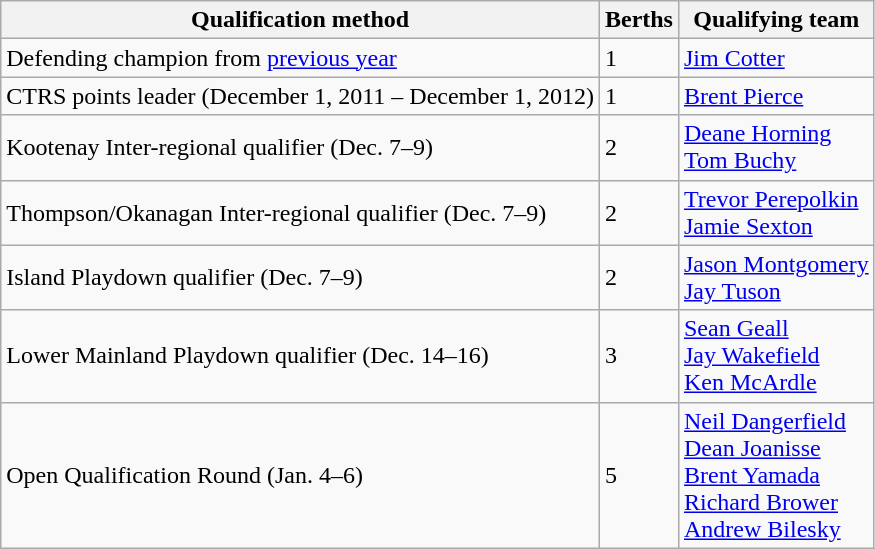<table class=wikitable>
<tr>
<th>Qualification method</th>
<th>Berths</th>
<th>Qualifying team</th>
</tr>
<tr>
<td>Defending champion from <a href='#'>previous year</a></td>
<td>1</td>
<td><a href='#'>Jim Cotter</a></td>
</tr>
<tr>
<td>CTRS points leader (December 1, 2011 – December 1, 2012)</td>
<td>1</td>
<td><a href='#'>Brent Pierce</a></td>
</tr>
<tr>
<td>Kootenay Inter-regional qualifier (Dec. 7–9)</td>
<td>2</td>
<td><a href='#'>Deane Horning</a><br><a href='#'>Tom Buchy</a></td>
</tr>
<tr>
<td>Thompson/Okanagan Inter-regional qualifier (Dec. 7–9)</td>
<td>2</td>
<td><a href='#'>Trevor Perepolkin</a><br><a href='#'>Jamie Sexton</a></td>
</tr>
<tr>
<td>Island Playdown qualifier (Dec. 7–9)</td>
<td>2</td>
<td><a href='#'>Jason Montgomery</a><br><a href='#'>Jay Tuson</a></td>
</tr>
<tr>
<td>Lower Mainland Playdown qualifier (Dec. 14–16)</td>
<td>3</td>
<td><a href='#'>Sean Geall</a> <br> <a href='#'>Jay Wakefield</a> <br> <a href='#'>Ken McArdle</a></td>
</tr>
<tr>
<td>Open Qualification Round (Jan. 4–6)</td>
<td>5</td>
<td><a href='#'>Neil Dangerfield</a> <br> <a href='#'>Dean Joanisse</a> <br> <a href='#'>Brent Yamada</a> <br> <a href='#'>Richard Brower</a> <br> <a href='#'>Andrew Bilesky</a></td>
</tr>
</table>
